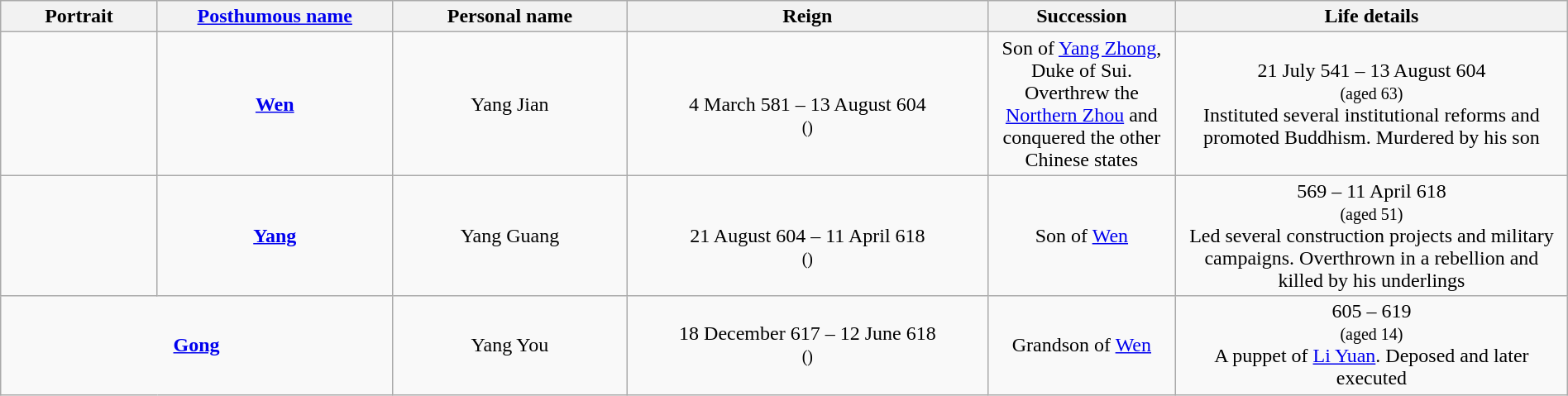<table class="wikitable plainrowheaders" style="text-align:center; width:100%;">
<tr>
<th scope="col" width="10%">Portrait</th>
<th scope="col" width="15%"><a href='#'>Posthumous name</a></th>
<th scope="col" width="15%">Personal name</th>
<th scope="col" width="23%">Reign</th>
<th scope="col" width="12%">Succession</th>
<th scope="col" width="25%">Life details</th>
</tr>
<tr>
<td></td>
<td><strong><a href='#'>Wen</a></strong><br></td>
<td>Yang Jian<br></td>
<td><br>4 March 581 – 13 August 604<br><small>()</small><br><small></small></td>
<td>Son of <a href='#'>Yang Zhong</a>, Duke of Sui. Overthrew the <a href='#'>Northern Zhou</a> and conquered the other Chinese states</td>
<td>21 July 541 – 13 August 604<br><small>(aged 63)</small><br>Instituted several institutional reforms and promoted Buddhism. Murdered by his son</td>
</tr>
<tr>
<td></td>
<td><strong><a href='#'>Yang</a></strong><br></td>
<td>Yang Guang<br></td>
<td><br>21 August 604 – 11 April 618<br><small>()</small><br><small></small></td>
<td>Son of <a href='#'>Wen</a></td>
<td>569 – 11 April 618<br><small>(aged 51)</small><br>Led several construction projects and military campaigns. Overthrown in a rebellion and killed by his underlings</td>
</tr>
<tr>
<td colspan="2"><strong><a href='#'>Gong</a></strong><br></td>
<td>Yang You<br></td>
<td>18 December 617 – 12 June 618<br><small>()</small><br><small></small></td>
<td>Grandson of <a href='#'>Wen</a></td>
<td>605 – 619<br><small>(aged 14)</small><br>A puppet of <a href='#'>Li Yuan</a>. Deposed and later executed</td>
</tr>
</table>
